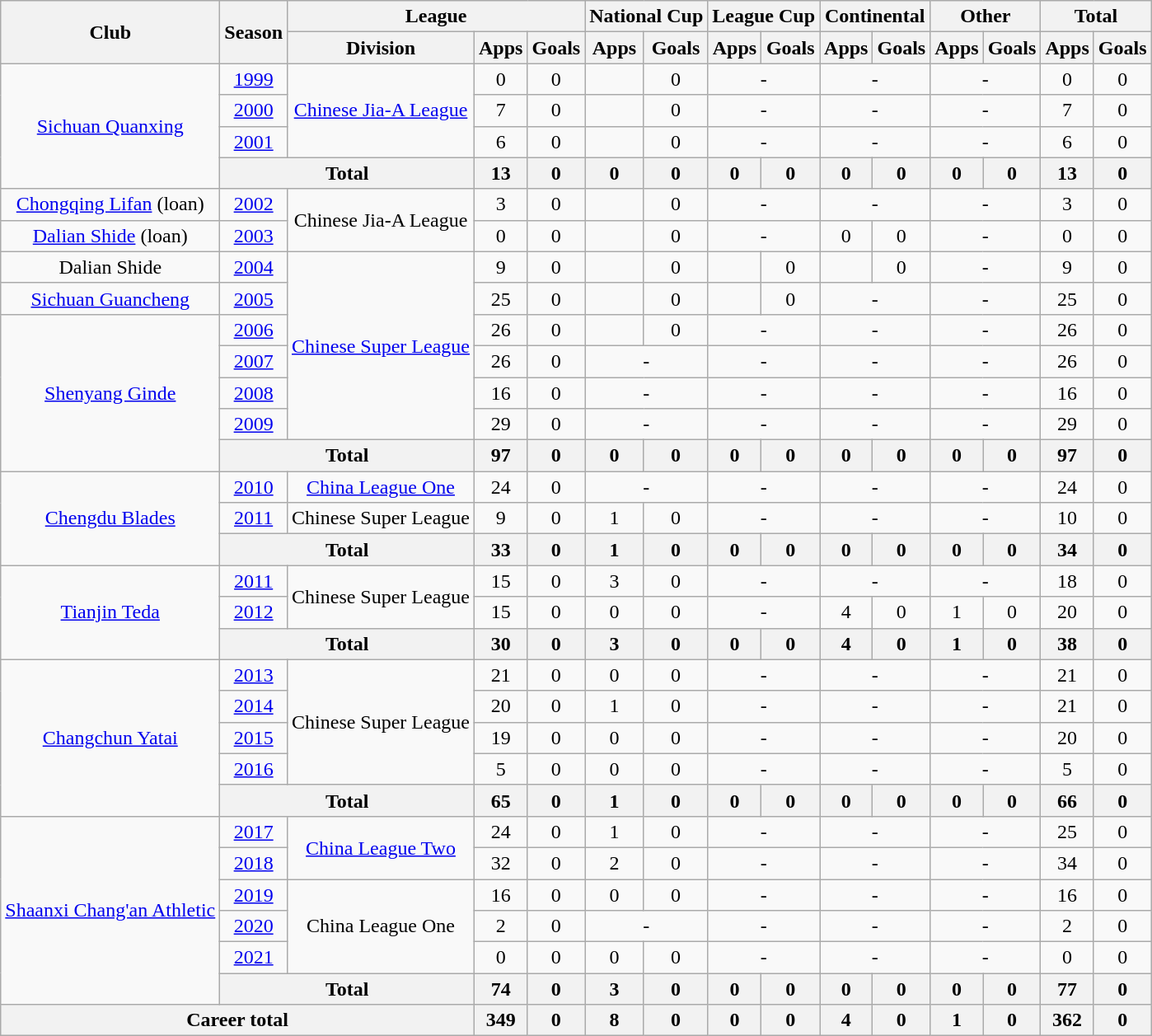<table class="wikitable" style="text-align: center">
<tr>
<th rowspan="2">Club</th>
<th rowspan="2">Season</th>
<th colspan="3">League</th>
<th colspan="2">National Cup</th>
<th colspan="2">League Cup</th>
<th colspan="2">Continental</th>
<th colspan="2">Other</th>
<th colspan="2">Total</th>
</tr>
<tr>
<th>Division</th>
<th>Apps</th>
<th>Goals</th>
<th>Apps</th>
<th>Goals</th>
<th>Apps</th>
<th>Goals</th>
<th>Apps</th>
<th>Goals</th>
<th>Apps</th>
<th>Goals</th>
<th>Apps</th>
<th>Goals</th>
</tr>
<tr>
<td rowspan=4><a href='#'>Sichuan Quanxing</a></td>
<td><a href='#'>1999</a></td>
<td rowspan=3><a href='#'>Chinese Jia-A League</a></td>
<td>0</td>
<td>0</td>
<td></td>
<td>0</td>
<td colspan="2">-</td>
<td colspan="2">-</td>
<td colspan="2">-</td>
<td>0</td>
<td>0</td>
</tr>
<tr>
<td><a href='#'>2000</a></td>
<td>7</td>
<td>0</td>
<td></td>
<td>0</td>
<td colspan="2">-</td>
<td colspan="2">-</td>
<td colspan="2">-</td>
<td>7</td>
<td>0</td>
</tr>
<tr>
<td><a href='#'>2001</a></td>
<td>6</td>
<td>0</td>
<td></td>
<td>0</td>
<td colspan="2">-</td>
<td colspan="2">-</td>
<td colspan="2">-</td>
<td>6</td>
<td>0</td>
</tr>
<tr>
<th colspan="2"><strong>Total</strong></th>
<th>13</th>
<th>0</th>
<th>0</th>
<th>0</th>
<th>0</th>
<th>0</th>
<th>0</th>
<th>0</th>
<th>0</th>
<th>0</th>
<th>13</th>
<th>0</th>
</tr>
<tr>
<td><a href='#'>Chongqing Lifan</a> (loan)</td>
<td><a href='#'>2002</a></td>
<td rowspan=2>Chinese Jia-A League</td>
<td>3</td>
<td>0</td>
<td></td>
<td>0</td>
<td colspan="2">-</td>
<td colspan="2">-</td>
<td colspan="2">-</td>
<td>3</td>
<td>0</td>
</tr>
<tr>
<td><a href='#'>Dalian Shide</a> (loan)</td>
<td><a href='#'>2003</a></td>
<td>0</td>
<td>0</td>
<td></td>
<td>0</td>
<td colspan="2">-</td>
<td>0</td>
<td>0</td>
<td colspan="2">-</td>
<td>0</td>
<td>0</td>
</tr>
<tr>
<td>Dalian Shide</td>
<td><a href='#'>2004</a></td>
<td rowspan=6><a href='#'>Chinese Super League</a></td>
<td>9</td>
<td>0</td>
<td></td>
<td>0</td>
<td></td>
<td>0</td>
<td></td>
<td>0</td>
<td colspan="2">-</td>
<td>9</td>
<td>0</td>
</tr>
<tr>
<td><a href='#'>Sichuan Guancheng</a></td>
<td><a href='#'>2005</a></td>
<td>25</td>
<td>0</td>
<td></td>
<td>0</td>
<td></td>
<td>0</td>
<td colspan="2">-</td>
<td colspan="2">-</td>
<td>25</td>
<td>0</td>
</tr>
<tr>
<td rowspan=5><a href='#'>Shenyang Ginde</a></td>
<td><a href='#'>2006</a></td>
<td>26</td>
<td>0</td>
<td></td>
<td>0</td>
<td colspan="2">-</td>
<td colspan="2">-</td>
<td colspan="2">-</td>
<td>26</td>
<td>0</td>
</tr>
<tr>
<td><a href='#'>2007</a></td>
<td>26</td>
<td>0</td>
<td colspan="2">-</td>
<td colspan="2">-</td>
<td colspan="2">-</td>
<td colspan="2">-</td>
<td>26</td>
<td>0</td>
</tr>
<tr>
<td><a href='#'>2008</a></td>
<td>16</td>
<td>0</td>
<td colspan="2">-</td>
<td colspan="2">-</td>
<td colspan="2">-</td>
<td colspan="2">-</td>
<td>16</td>
<td>0</td>
</tr>
<tr>
<td><a href='#'>2009</a></td>
<td>29</td>
<td>0</td>
<td colspan="2">-</td>
<td colspan="2">-</td>
<td colspan="2">-</td>
<td colspan="2">-</td>
<td>29</td>
<td>0</td>
</tr>
<tr>
<th colspan="2"><strong>Total</strong></th>
<th>97</th>
<th>0</th>
<th>0</th>
<th>0</th>
<th>0</th>
<th>0</th>
<th>0</th>
<th>0</th>
<th>0</th>
<th>0</th>
<th>97</th>
<th>0</th>
</tr>
<tr>
<td rowspan=3><a href='#'>Chengdu Blades</a></td>
<td><a href='#'>2010</a></td>
<td><a href='#'>China League One</a></td>
<td>24</td>
<td>0</td>
<td colspan="2">-</td>
<td colspan="2">-</td>
<td colspan="2">-</td>
<td colspan="2">-</td>
<td>24</td>
<td>0</td>
</tr>
<tr>
<td><a href='#'>2011</a></td>
<td>Chinese Super League</td>
<td>9</td>
<td>0</td>
<td>1</td>
<td>0</td>
<td colspan="2">-</td>
<td colspan="2">-</td>
<td colspan="2">-</td>
<td>10</td>
<td>0</td>
</tr>
<tr>
<th colspan="2"><strong>Total</strong></th>
<th>33</th>
<th>0</th>
<th>1</th>
<th>0</th>
<th>0</th>
<th>0</th>
<th>0</th>
<th>0</th>
<th>0</th>
<th>0</th>
<th>34</th>
<th>0</th>
</tr>
<tr>
<td rowspan=3><a href='#'>Tianjin Teda</a></td>
<td><a href='#'>2011</a></td>
<td rowspan=2>Chinese Super League</td>
<td>15</td>
<td>0</td>
<td>3</td>
<td>0</td>
<td colspan="2">-</td>
<td colspan="2">-</td>
<td colspan="2">-</td>
<td>18</td>
<td>0</td>
</tr>
<tr>
<td><a href='#'>2012</a></td>
<td>15</td>
<td>0</td>
<td>0</td>
<td>0</td>
<td colspan="2">-</td>
<td>4</td>
<td>0</td>
<td>1</td>
<td>0</td>
<td>20</td>
<td>0</td>
</tr>
<tr>
<th colspan="2"><strong>Total</strong></th>
<th>30</th>
<th>0</th>
<th>3</th>
<th>0</th>
<th>0</th>
<th>0</th>
<th>4</th>
<th>0</th>
<th>1</th>
<th>0</th>
<th>38</th>
<th>0</th>
</tr>
<tr>
<td rowspan=5><a href='#'>Changchun Yatai</a></td>
<td><a href='#'>2013</a></td>
<td rowspan=4>Chinese Super League</td>
<td>21</td>
<td>0</td>
<td>0</td>
<td>0</td>
<td colspan="2">-</td>
<td colspan="2">-</td>
<td colspan="2">-</td>
<td>21</td>
<td>0</td>
</tr>
<tr>
<td><a href='#'>2014</a></td>
<td>20</td>
<td>0</td>
<td>1</td>
<td>0</td>
<td colspan="2">-</td>
<td colspan="2">-</td>
<td colspan="2">-</td>
<td>21</td>
<td>0</td>
</tr>
<tr>
<td><a href='#'>2015</a></td>
<td>19</td>
<td>0</td>
<td>0</td>
<td>0</td>
<td colspan="2">-</td>
<td colspan="2">-</td>
<td colspan="2">-</td>
<td>20</td>
<td>0</td>
</tr>
<tr>
<td><a href='#'>2016</a></td>
<td>5</td>
<td>0</td>
<td>0</td>
<td>0</td>
<td colspan="2">-</td>
<td colspan="2">-</td>
<td colspan="2">-</td>
<td>5</td>
<td>0</td>
</tr>
<tr>
<th colspan="2"><strong>Total</strong></th>
<th>65</th>
<th>0</th>
<th>1</th>
<th>0</th>
<th>0</th>
<th>0</th>
<th>0</th>
<th>0</th>
<th>0</th>
<th>0</th>
<th>66</th>
<th>0</th>
</tr>
<tr>
<td rowspan=6><a href='#'>Shaanxi Chang'an Athletic</a></td>
<td><a href='#'>2017</a></td>
<td rowspan=2><a href='#'>China League Two</a></td>
<td>24</td>
<td>0</td>
<td>1</td>
<td>0</td>
<td colspan="2">-</td>
<td colspan="2">-</td>
<td colspan="2">-</td>
<td>25</td>
<td>0</td>
</tr>
<tr>
<td><a href='#'>2018</a></td>
<td>32</td>
<td>0</td>
<td>2</td>
<td>0</td>
<td colspan="2">-</td>
<td colspan="2">-</td>
<td colspan="2">-</td>
<td>34</td>
<td>0</td>
</tr>
<tr>
<td><a href='#'>2019</a></td>
<td rowspan=3>China League One</td>
<td>16</td>
<td>0</td>
<td>0</td>
<td>0</td>
<td colspan="2">-</td>
<td colspan="2">-</td>
<td colspan="2">-</td>
<td>16</td>
<td>0</td>
</tr>
<tr>
<td><a href='#'>2020</a></td>
<td>2</td>
<td>0</td>
<td colspan="2">-</td>
<td colspan="2">-</td>
<td colspan="2">-</td>
<td colspan="2">-</td>
<td>2</td>
<td>0</td>
</tr>
<tr>
<td><a href='#'>2021</a></td>
<td>0</td>
<td>0</td>
<td>0</td>
<td>0</td>
<td colspan="2">-</td>
<td colspan="2">-</td>
<td colspan="2">-</td>
<td>0</td>
<td>0</td>
</tr>
<tr>
<th colspan="2"><strong>Total</strong></th>
<th>74</th>
<th>0</th>
<th>3</th>
<th>0</th>
<th>0</th>
<th>0</th>
<th>0</th>
<th>0</th>
<th>0</th>
<th>0</th>
<th>77</th>
<th>0</th>
</tr>
<tr>
<th colspan=3>Career total</th>
<th>349</th>
<th>0</th>
<th>8</th>
<th>0</th>
<th>0</th>
<th>0</th>
<th>4</th>
<th>0</th>
<th>1</th>
<th>0</th>
<th>362</th>
<th>0</th>
</tr>
</table>
